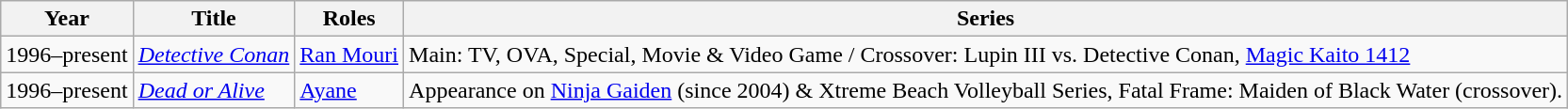<table class="wikitable sortable">
<tr>
<th>Year</th>
<th>Title</th>
<th>Roles</th>
<th>Series</th>
</tr>
<tr>
<td>1996–present</td>
<td><em><a href='#'>Detective Conan</a></em></td>
<td><a href='#'>Ran Mouri</a></td>
<td>Main: TV, OVA, Special, Movie & Video Game / Crossover: Lupin III vs. Detective Conan, <a href='#'>Magic Kaito 1412</a></td>
</tr>
<tr>
<td>1996–present</td>
<td><em><a href='#'>Dead or Alive</a></em></td>
<td><a href='#'>Ayane</a></td>
<td>Appearance on <a href='#'>Ninja Gaiden</a> (since 2004) & Xtreme Beach Volleyball Series, Fatal Frame: Maiden of Black Water (crossover).</td>
</tr>
</table>
